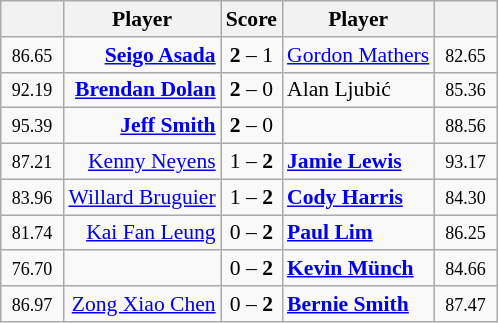<table class="wikitable" style="font-size:90%">
<tr>
<th width=35px></th>
<th>Player</th>
<th>Score</th>
<th>Player</th>
<th width=35px></th>
</tr>
<tr>
<td align=center><small><span>86.65</span></small></td>
<td align=right><strong><a href='#'>Seigo Asada</a></strong> </td>
<td align=center><strong>2</strong> – 1</td>
<td> <a href='#'>Gordon Mathers</a></td>
<td align=center><small><span>82.65</span></small></td>
</tr>
<tr>
<td align=center><small><span>92.19</span></small></td>
<td align=right><strong><a href='#'>Brendan Dolan</a></strong> </td>
<td align=center><strong>2</strong> – 0</td>
<td>  Alan Ljubić</td>
<td align=center><small><span>85.36</span></small></td>
</tr>
<tr>
<td align=center><small><span>95.39</span></small></td>
<td align=right><strong><a href='#'>Jeff Smith</a></strong> </td>
<td align=center><strong>2</strong> – 0</td>
<td></td>
<td align=center><small><span>88.56</span></small></td>
</tr>
<tr>
<td align=center><small><span>87.21</span></small></td>
<td align=right><a href='#'>Kenny Neyens</a> </td>
<td align=center>1 – <strong>2</strong></td>
<td> <strong><a href='#'>Jamie Lewis</a></strong></td>
<td align=center><small><span>93.17</span></small></td>
</tr>
<tr>
<td align=center><small><span>83.96</span></small></td>
<td align=right><a href='#'>Willard Bruguier</a> </td>
<td align=center>1 – <strong>2</strong></td>
<td> <strong><a href='#'>Cody Harris</a></strong></td>
<td align=center><small><span>84.30</span></small></td>
</tr>
<tr>
<td align=center><small><span>81.74</span></small></td>
<td align=right><a href='#'>Kai Fan Leung</a> </td>
<td align=center>0 – <strong>2</strong></td>
<td> <strong><a href='#'>Paul Lim</a></strong></td>
<td align=center><small><span>86.25</span></small></td>
</tr>
<tr>
<td align=center><small><span>76.70</span></small></td>
<td align=right></td>
<td align=center>0 – <strong>2</strong></td>
<td> <strong><a href='#'>Kevin Münch</a></strong></td>
<td align=center><small><span>84.66</span></small></td>
</tr>
<tr>
<td align=center><small><span>86.97</span></small></td>
<td align=right><a href='#'>Zong Xiao Chen</a> </td>
<td align=center>0 – <strong>2</strong></td>
<td> <strong><a href='#'>Bernie Smith</a></strong></td>
<td align=center><small><span>87.47</span></small></td>
</tr>
</table>
